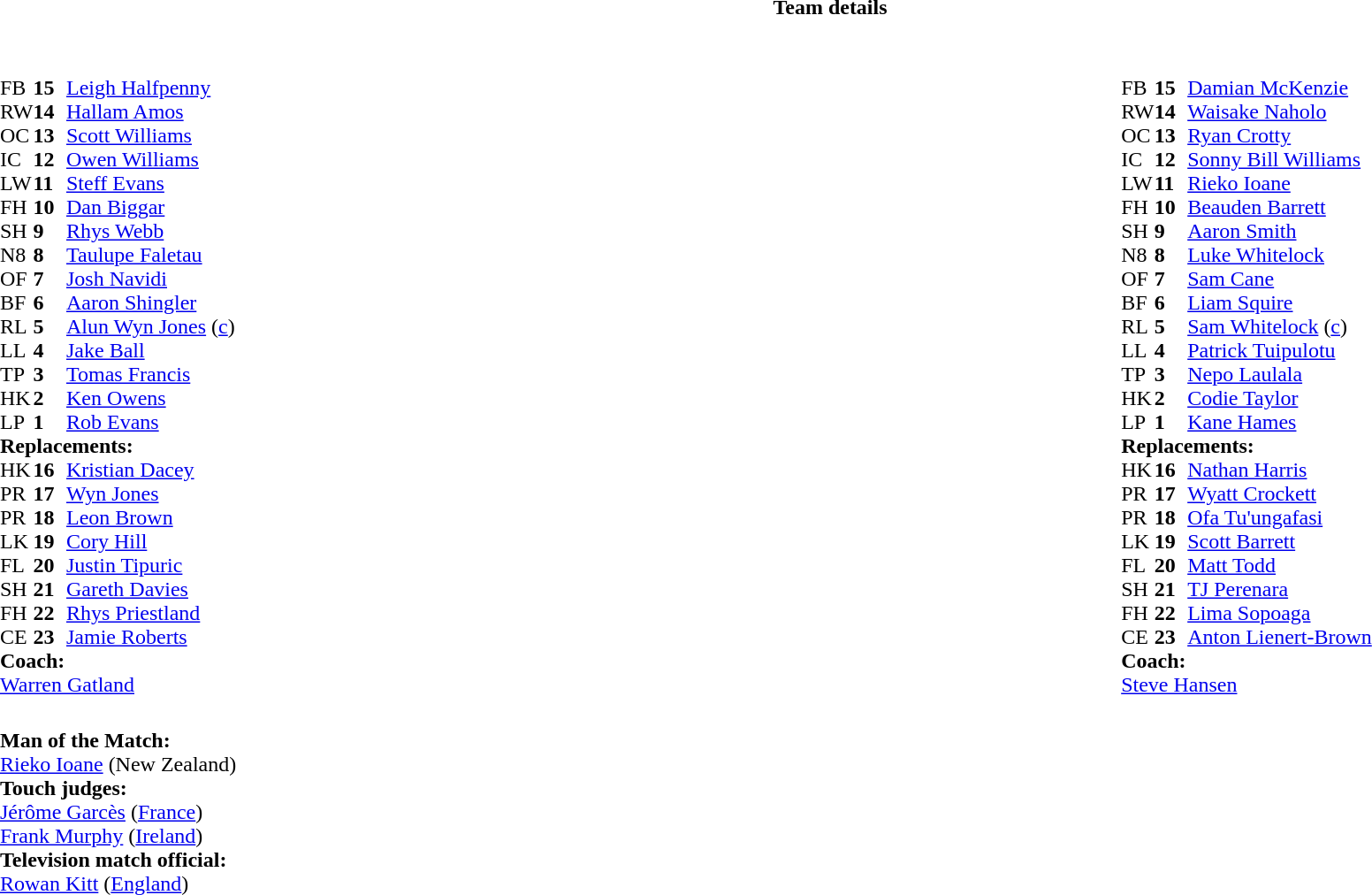<table border="0" style="width:100%" class="collapsible collapsed">
<tr>
<th>Team details</th>
</tr>
<tr>
<td><br><table style="width:100%">
<tr>
<td style="vertical-align:top;width:50%"><br><table style="font-size:100%" cellspacing="0" cellpadding="0">
<tr>
<th width="25"></th>
<th width="25"></th>
</tr>
<tr>
<td>FB</td>
<td><strong>15</strong></td>
<td><a href='#'>Leigh Halfpenny</a></td>
</tr>
<tr>
<td>RW</td>
<td><strong>14</strong></td>
<td><a href='#'>Hallam Amos</a></td>
</tr>
<tr>
<td>OC</td>
<td><strong>13</strong></td>
<td><a href='#'>Scott Williams</a></td>
<td></td>
<td></td>
</tr>
<tr>
<td>IC</td>
<td><strong>12</strong></td>
<td><a href='#'>Owen Williams</a></td>
</tr>
<tr>
<td>LW</td>
<td><strong>11</strong></td>
<td><a href='#'>Steff Evans</a></td>
</tr>
<tr>
<td>FH</td>
<td><strong>10</strong></td>
<td><a href='#'>Dan Biggar</a></td>
<td></td>
<td></td>
</tr>
<tr>
<td>SH</td>
<td><strong>9</strong></td>
<td><a href='#'>Rhys Webb</a></td>
<td></td>
<td></td>
</tr>
<tr>
<td>N8</td>
<td><strong>8</strong></td>
<td><a href='#'>Taulupe Faletau</a></td>
</tr>
<tr>
<td>OF</td>
<td><strong>7</strong></td>
<td><a href='#'>Josh Navidi</a></td>
</tr>
<tr>
<td>BF</td>
<td><strong>6</strong></td>
<td><a href='#'>Aaron Shingler</a></td>
<td></td>
<td></td>
</tr>
<tr>
<td>RL</td>
<td><strong>5</strong></td>
<td><a href='#'>Alun Wyn Jones</a> (<a href='#'>c</a>)</td>
</tr>
<tr>
<td>LL</td>
<td><strong>4</strong></td>
<td><a href='#'>Jake Ball</a></td>
</tr>
<tr>
<td>TP</td>
<td><strong>3</strong></td>
<td><a href='#'>Tomas Francis</a></td>
<td></td>
<td></td>
</tr>
<tr>
<td>HK</td>
<td><strong>2</strong></td>
<td><a href='#'>Ken Owens</a></td>
<td></td>
<td></td>
</tr>
<tr>
<td>LP</td>
<td><strong>1</strong></td>
<td><a href='#'>Rob Evans</a></td>
<td></td>
<td></td>
</tr>
<tr>
<td colspan=3><strong>Replacements:</strong></td>
</tr>
<tr>
<td>HK</td>
<td><strong>16</strong></td>
<td><a href='#'>Kristian Dacey</a></td>
<td></td>
<td></td>
</tr>
<tr>
<td>PR</td>
<td><strong>17</strong></td>
<td><a href='#'>Wyn Jones</a></td>
<td></td>
<td></td>
</tr>
<tr>
<td>PR</td>
<td><strong>18</strong></td>
<td><a href='#'>Leon Brown</a></td>
<td></td>
<td></td>
</tr>
<tr>
<td>LK</td>
<td><strong>19</strong></td>
<td><a href='#'>Cory Hill</a></td>
<td></td>
<td></td>
</tr>
<tr>
<td>FL</td>
<td><strong>20</strong></td>
<td><a href='#'>Justin Tipuric</a></td>
<td></td>
<td></td>
</tr>
<tr>
<td>SH</td>
<td><strong>21</strong></td>
<td><a href='#'>Gareth Davies</a></td>
<td></td>
<td></td>
</tr>
<tr>
<td>FH</td>
<td><strong>22</strong></td>
<td><a href='#'>Rhys Priestland</a></td>
<td></td>
<td></td>
</tr>
<tr>
<td>CE</td>
<td><strong>23</strong></td>
<td><a href='#'>Jamie Roberts</a></td>
<td></td>
<td></td>
</tr>
<tr>
<td colspan=3><strong>Coach:</strong></td>
</tr>
<tr>
<td colspan="4"> <a href='#'>Warren Gatland</a></td>
</tr>
</table>
</td>
<td style="vertical-align:top;width:50%"><br><table cellspacing="0" cellpadding="0" style="font-size:100%;margin:auto">
<tr>
<th width="25"></th>
<th width="25"></th>
</tr>
<tr>
<td>FB</td>
<td><strong>15</strong></td>
<td><a href='#'>Damian McKenzie</a></td>
</tr>
<tr>
<td>RW</td>
<td><strong>14</strong></td>
<td><a href='#'>Waisake Naholo</a></td>
<td></td>
<td></td>
</tr>
<tr>
<td>OC</td>
<td><strong>13</strong></td>
<td><a href='#'>Ryan Crotty</a></td>
<td></td>
<td></td>
</tr>
<tr>
<td>IC</td>
<td><strong>12</strong></td>
<td><a href='#'>Sonny Bill Williams</a></td>
</tr>
<tr>
<td>LW</td>
<td><strong>11</strong></td>
<td><a href='#'>Rieko Ioane</a></td>
</tr>
<tr>
<td>FH</td>
<td><strong>10</strong></td>
<td><a href='#'>Beauden Barrett</a></td>
</tr>
<tr>
<td>SH</td>
<td><strong>9</strong></td>
<td><a href='#'>Aaron Smith</a></td>
<td></td>
<td></td>
</tr>
<tr>
<td>N8</td>
<td><strong>8</strong></td>
<td><a href='#'>Luke Whitelock</a></td>
<td></td>
<td></td>
</tr>
<tr>
<td>OF</td>
<td><strong>7</strong></td>
<td><a href='#'>Sam Cane</a></td>
</tr>
<tr>
<td>BF</td>
<td><strong>6</strong></td>
<td><a href='#'>Liam Squire</a></td>
</tr>
<tr>
<td>RL</td>
<td><strong>5</strong></td>
<td><a href='#'>Sam Whitelock</a> (<a href='#'>c</a>)</td>
<td></td>
</tr>
<tr>
<td>LL</td>
<td><strong>4</strong></td>
<td><a href='#'>Patrick Tuipulotu</a></td>
<td></td>
<td></td>
</tr>
<tr>
<td>TP</td>
<td><strong>3</strong></td>
<td><a href='#'>Nepo Laulala</a></td>
<td></td>
<td></td>
</tr>
<tr>
<td>HK</td>
<td><strong>2</strong></td>
<td><a href='#'>Codie Taylor</a></td>
<td></td>
<td></td>
</tr>
<tr>
<td>LP</td>
<td><strong>1</strong></td>
<td><a href='#'>Kane Hames</a></td>
<td></td>
<td></td>
</tr>
<tr>
<td colspan=3><strong>Replacements:</strong></td>
</tr>
<tr>
<td>HK</td>
<td><strong>16</strong></td>
<td><a href='#'>Nathan Harris</a></td>
<td></td>
<td></td>
</tr>
<tr>
<td>PR</td>
<td><strong>17</strong></td>
<td><a href='#'>Wyatt Crockett</a></td>
<td></td>
<td></td>
</tr>
<tr>
<td>PR</td>
<td><strong>18</strong></td>
<td><a href='#'>Ofa Tu'ungafasi</a></td>
<td></td>
<td></td>
</tr>
<tr>
<td>LK</td>
<td><strong>19</strong></td>
<td><a href='#'>Scott Barrett</a></td>
<td></td>
<td></td>
</tr>
<tr>
<td>FL</td>
<td><strong>20</strong></td>
<td><a href='#'>Matt Todd</a></td>
<td></td>
<td></td>
</tr>
<tr>
<td>SH</td>
<td><strong>21</strong></td>
<td><a href='#'>TJ Perenara</a></td>
<td></td>
<td></td>
</tr>
<tr>
<td>FH</td>
<td><strong>22</strong></td>
<td><a href='#'>Lima Sopoaga</a></td>
<td></td>
<td></td>
</tr>
<tr>
<td>CE</td>
<td><strong>23</strong></td>
<td><a href='#'>Anton Lienert-Brown</a></td>
<td></td>
<td></td>
</tr>
<tr>
<td colspan=3><strong>Coach:</strong></td>
</tr>
<tr>
<td colspan="4"> <a href='#'>Steve Hansen</a></td>
</tr>
</table>
</td>
</tr>
</table>
<table style="width:100%;font-size:100%">
<tr>
<td><br><strong>Man of the Match:</strong>
<br><a href='#'>Rieko Ioane</a> (New Zealand)<br><strong>Touch judges:</strong>
<br><a href='#'>Jérôme Garcès</a> (<a href='#'>France</a>)
<br><a href='#'>Frank Murphy</a> (<a href='#'>Ireland</a>)
<br><strong>Television match official:</strong>
<br><a href='#'>Rowan Kitt</a> (<a href='#'>England</a>)</td>
</tr>
</table>
</td>
</tr>
</table>
